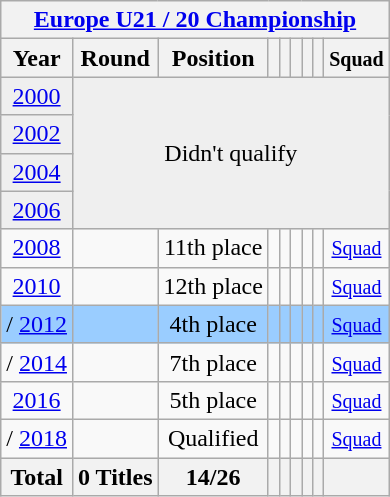<table class="wikitable" style="text-align: center;">
<tr>
<th colspan=9><a href='#'>Europe U21 / 20 Championship</a></th>
</tr>
<tr>
<th>Year</th>
<th>Round</th>
<th>Position</th>
<th></th>
<th></th>
<th></th>
<th></th>
<th></th>
<th><small>Squad</small></th>
</tr>
<tr bgcolor="efefef">
<td> <a href='#'>2000</a></td>
<td colspan=9 rowspan=4>Didn't qualify</td>
</tr>
<tr bgcolor="efefef">
<td> <a href='#'>2002</a></td>
</tr>
<tr bgcolor="efefef">
<td> <a href='#'>2004</a></td>
</tr>
<tr bgcolor="efefef">
<td> <a href='#'>2006</a></td>
</tr>
<tr>
<td> <a href='#'>2008</a></td>
<td></td>
<td>11th place</td>
<td></td>
<td></td>
<td></td>
<td></td>
<td></td>
<td><small> <a href='#'>Squad</a></small></td>
</tr>
<tr>
<td> <a href='#'>2010</a></td>
<td></td>
<td>12th place</td>
<td></td>
<td></td>
<td></td>
<td></td>
<td></td>
<td><small> <a href='#'>Squad</a></small></td>
</tr>
<tr bgcolor=9acdff>
<td>/ <a href='#'>2012</a></td>
<td></td>
<td>4th place</td>
<td></td>
<td></td>
<td></td>
<td></td>
<td></td>
<td><small> <a href='#'>Squad</a></small></td>
</tr>
<tr>
<td>/ <a href='#'>2014</a></td>
<td></td>
<td>7th place</td>
<td></td>
<td></td>
<td></td>
<td></td>
<td></td>
<td><small> <a href='#'>Squad</a></small></td>
</tr>
<tr>
<td> <a href='#'>2016</a></td>
<td></td>
<td>5th place</td>
<td></td>
<td></td>
<td></td>
<td></td>
<td></td>
<td><small> <a href='#'>Squad</a></small></td>
</tr>
<tr>
<td>/ <a href='#'>2018</a></td>
<td></td>
<td>Qualified</td>
<td></td>
<td></td>
<td></td>
<td></td>
<td></td>
<td><small> <a href='#'>Squad</a></small></td>
</tr>
<tr>
<th>Total</th>
<th>0 Titles</th>
<th>14/26</th>
<th></th>
<th></th>
<th></th>
<th></th>
<th></th>
<th></th>
</tr>
</table>
